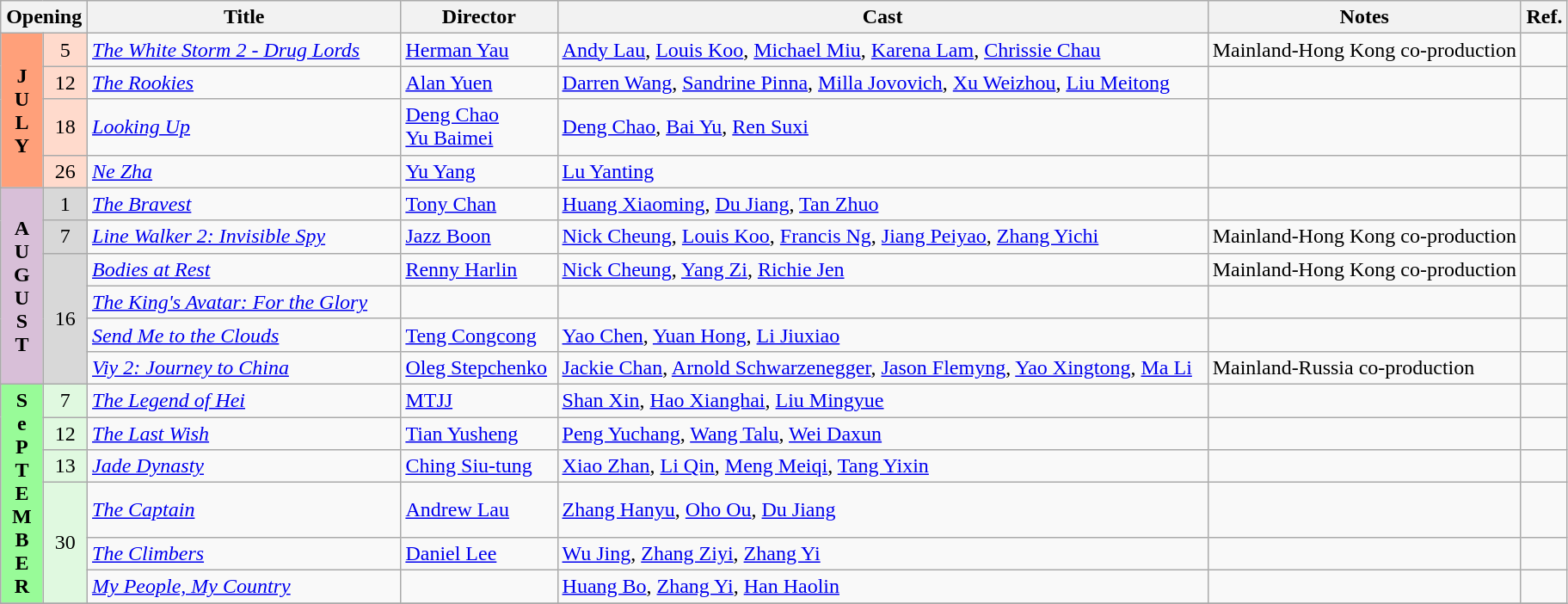<table class="wikitable">
<tr>
<th colspan="2">Opening</th>
<th style="width:20%;">Title</th>
<th style="width:10%;">Director</th>
<th>Cast</th>
<th style="width:20%">Notes</th>
<th>Ref.</th>
</tr>
<tr>
<td rowspan=4 style="text-align:center; background:#ffa07a; textcolor:#000;"><strong>J<br>U<br>L<br>Y</strong></td>
<td rowspan=1 style="text-align:center; background:#ffdacc; textcolor:#000;">5</td>
<td><em><a href='#'>The White Storm 2 - Drug Lords</a></em></td>
<td><a href='#'>Herman Yau</a></td>
<td><a href='#'>Andy Lau</a>, <a href='#'>Louis Koo</a>, <a href='#'>Michael Miu</a>, <a href='#'>Karena Lam</a>, <a href='#'>Chrissie Chau</a></td>
<td>Mainland-Hong Kong co-production</td>
<td style="text-align:center;"></td>
</tr>
<tr>
<td rowspan=1 style="text-align:center; background:#ffdacc; textcolor:#000;">12</td>
<td><em><a href='#'>The Rookies</a></em></td>
<td><a href='#'>Alan Yuen</a></td>
<td><a href='#'>Darren Wang</a>, <a href='#'>Sandrine Pinna</a>, <a href='#'>Milla Jovovich</a>, <a href='#'>Xu Weizhou</a>, <a href='#'>Liu Meitong</a></td>
<td></td>
<td style="text-align:center;"></td>
</tr>
<tr>
<td rowspan=1 style="text-align:center; background:#ffdacc; textcolor:#000;">18</td>
<td><em><a href='#'>Looking Up</a></em></td>
<td><a href='#'>Deng Chao</a> <br> <a href='#'>Yu Baimei</a></td>
<td><a href='#'>Deng Chao</a>, <a href='#'>Bai Yu</a>, <a href='#'>Ren Suxi</a></td>
<td></td>
<td style="text-align:center;"></td>
</tr>
<tr>
<td rowspan=1 style="text-align:center; background:#ffdacc; textcolor:#000;">26</td>
<td><em><a href='#'>Ne Zha</a></em></td>
<td><a href='#'>Yu Yang</a></td>
<td><a href='#'>Lu Yanting</a></td>
<td></td>
<td style="text-align:center;"></td>
</tr>
<tr>
<td rowspan=6 style="text-align:center; background:thistle; textcolor:#000;"><strong>A<br>U<br>G<br>U<br>S<br>T</strong></td>
<td rowspan=1 style="text-align:center; background:#d8d8d8; textcolor:#000;">1</td>
<td><em><a href='#'>The Bravest</a></em></td>
<td><a href='#'>Tony Chan</a></td>
<td><a href='#'>Huang Xiaoming</a>, <a href='#'>Du Jiang</a>, <a href='#'>Tan Zhuo</a></td>
<td></td>
<td style="text-align:center;"></td>
</tr>
<tr>
<td rowspan=1 style="text-align:center; background:#d8d8d8; textcolor:#000;">7</td>
<td><em><a href='#'>Line Walker 2: Invisible Spy</a></em></td>
<td><a href='#'>Jazz Boon</a></td>
<td><a href='#'>Nick Cheung</a>, <a href='#'>Louis Koo</a>, <a href='#'>Francis Ng</a>, <a href='#'>Jiang Peiyao</a>, <a href='#'>Zhang Yichi</a></td>
<td>Mainland-Hong Kong co-production</td>
<td style="text-align:center;"></td>
</tr>
<tr>
<td rowspan=4 style="text-align:center; background:#d8d8d8; textcolor:#000;">16</td>
<td><em><a href='#'>Bodies at Rest</a></em></td>
<td><a href='#'>Renny Harlin</a></td>
<td><a href='#'>Nick Cheung</a>, <a href='#'>Yang Zi</a>, <a href='#'>Richie Jen</a></td>
<td>Mainland-Hong Kong co-production</td>
<td style="text-align:center;"></td>
</tr>
<tr>
<td><em><a href='#'>The King's Avatar: For the Glory</a></em></td>
<td></td>
<td></td>
<td></td>
<td style="text-align:center;"></td>
</tr>
<tr>
<td><em><a href='#'>Send Me to the Clouds</a></em></td>
<td><a href='#'>Teng Congcong</a></td>
<td><a href='#'>Yao Chen</a>, <a href='#'>Yuan Hong</a>, <a href='#'>Li Jiuxiao</a></td>
<td></td>
<td style="text-align:center;"></td>
</tr>
<tr>
<td><em><a href='#'>Viy 2: Journey to China</a></em></td>
<td><a href='#'>Oleg Stepchenko</a></td>
<td><a href='#'>Jackie Chan</a>, <a href='#'>Arnold Schwarzenegger</a>, <a href='#'>Jason Flemyng</a>, <a href='#'>Yao Xingtong</a>, <a href='#'>Ma Li</a></td>
<td>Mainland-Russia co-production</td>
<td style="text-align:center;"></td>
</tr>
<tr>
<td rowspan=6 style="text-align:center; background:#98fb98; textcolor:#000;"><strong>S<br>e<br>P<br>T<br>E<br>M<br>B<br>E<br>R</strong></td>
<td rowspan=1 style="text-align:center; background:#e0f9e0;">7</td>
<td><em><a href='#'>The Legend of Hei</a></em></td>
<td><a href='#'>MTJJ</a></td>
<td><a href='#'>Shan Xin</a>, <a href='#'>Hao Xianghai</a>, <a href='#'>Liu Mingyue</a></td>
<td></td>
<td style="text-align:center;"></td>
</tr>
<tr>
<td rowspan=1 style="text-align:center; background:#e0f9e0;">12</td>
<td><em><a href='#'>The Last Wish</a></em></td>
<td><a href='#'>Tian Yusheng</a></td>
<td><a href='#'>Peng Yuchang</a>, <a href='#'>Wang Talu</a>, <a href='#'>Wei Daxun</a></td>
<td></td>
<td style="text-align:center;"></td>
</tr>
<tr>
<td rowspan=1 style="text-align:center; background:#e0f9e0;">13</td>
<td><em><a href='#'>Jade Dynasty</a></em></td>
<td><a href='#'>Ching Siu-tung</a></td>
<td><a href='#'>Xiao Zhan</a>, <a href='#'>Li Qin</a>, <a href='#'>Meng Meiqi</a>, <a href='#'>Tang Yixin</a></td>
<td></td>
<td style="text-align:center;"></td>
</tr>
<tr>
<td rowspan=3 style="text-align:center; background:#e0f9e0;">30</td>
<td><em><a href='#'>The Captain</a></em></td>
<td><a href='#'>Andrew Lau</a></td>
<td><a href='#'>Zhang Hanyu</a>, <a href='#'>Oho Ou</a>, <a href='#'>Du Jiang</a></td>
<td></td>
<td style="text-align:center;"></td>
</tr>
<tr>
<td><em><a href='#'>The Climbers</a></em></td>
<td><a href='#'>Daniel Lee</a></td>
<td><a href='#'>Wu Jing</a>, <a href='#'>Zhang Ziyi</a>, <a href='#'>Zhang Yi</a></td>
<td></td>
<td style="text-align:center;"></td>
</tr>
<tr>
<td><em><a href='#'>My People, My Country</a></em></td>
<td></td>
<td><a href='#'>Huang Bo</a>, <a href='#'>Zhang Yi</a>, <a href='#'>Han Haolin</a></td>
<td></td>
<td style="text-align:center;"></td>
</tr>
<tr>
</tr>
</table>
